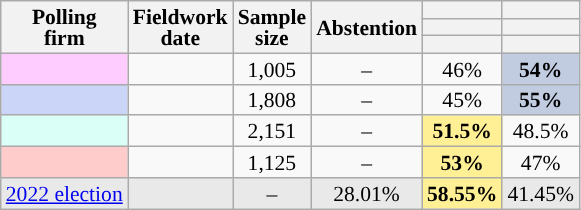<table class="wikitable" style="text-align:center;font-size:90%;line-height:14px;">
<tr>
<th rowspan="3">Polling<br>firm</th>
<th rowspan="3">Fieldwork<br>date</th>
<th rowspan="3">Sample<br>size</th>
<th rowspan="3">Abstention</th>
<th></th>
<th></th>
</tr>
<tr>
<th></th>
<th></th>
</tr>
<tr>
<th style="background:"></th>
<th style="background:"></th>
</tr>
<tr>
<td style="background:#FFCCFF;"></td>
<td></td>
<td>1,005</td>
<td>–</td>
<td>46%</td>
<td style="background:#C1CCE1;"><strong>54%</strong></td>
</tr>
<tr>
<td style="background:#CAD5F7;"></td>
<td></td>
<td>1,808</td>
<td>–</td>
<td>45%</td>
<td style="background:#C1CCE1;"><strong>55%</strong></td>
</tr>
<tr>
<td style="background:#d9fff6;"></td>
<td></td>
<td>2,151</td>
<td>–</td>
<td style="background:#FFEF95;"><strong>51.5%</strong></td>
<td>48.5%</td>
</tr>
<tr>
<td style="background:#FFCCCC;"></td>
<td></td>
<td>1,125</td>
<td>–</td>
<td style="background:#FFEF95;"><strong>53%</strong></td>
<td>47%</td>
</tr>
<tr style="background:#E9E9E9;">
<td><a href='#'>2022 election</a></td>
<td></td>
<td>–</td>
<td>28.01%</td>
<td style="background:#FFEF95;"><strong>58.55%</strong></td>
<td>41.45%</td>
</tr>
</table>
